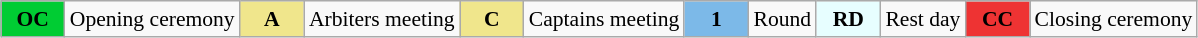<table class="wikitable" style="margin:0.5em auto; font-size:90%;position:relative;">
<tr>
<td style="width:2.5em; background:#0c3; text-align:center;"><strong>OC</strong></td>
<td>Opening ceremony</td>
<td style="width:2.5em; background:khaki; text-align:center;"><strong>A</strong></td>
<td>Arbiters meeting</td>
<td style="width:2.5em; background:khaki; text-align:center;"><strong>C</strong></td>
<td>Captains meeting</td>
<td style="width:2.5em; background:#7CB9E8; text-align:center"><strong>1</strong></td>
<td>Round</td>
<td style="width:2.5em; background:#E7FEFF; text-align:center"><strong>RD</strong></td>
<td>Rest day</td>
<td style="width:2.5em; background:#e33; text-align:center;"><strong>CC</strong></td>
<td>Closing ceremony</td>
</tr>
</table>
